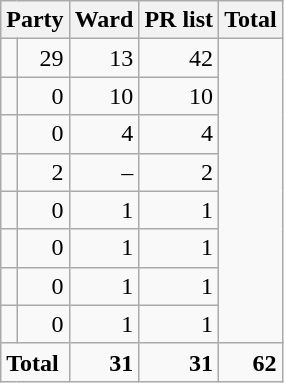<table class=wikitable style="text-align:right">
<tr>
<th colspan=2>Party</th>
<th>Ward</th>
<th>PR list</th>
<th>Total</th>
</tr>
<tr>
<td></td>
<td>29</td>
<td>13</td>
<td>42</td>
</tr>
<tr>
<td></td>
<td>0</td>
<td>10</td>
<td>10</td>
</tr>
<tr>
<td></td>
<td>0</td>
<td>4</td>
<td>4</td>
</tr>
<tr>
<td></td>
<td>2</td>
<td>–</td>
<td>2</td>
</tr>
<tr>
<td></td>
<td>0</td>
<td>1</td>
<td>1</td>
</tr>
<tr>
<td></td>
<td>0</td>
<td>1</td>
<td>1</td>
</tr>
<tr>
<td></td>
<td>0</td>
<td>1</td>
<td>1</td>
</tr>
<tr>
<td></td>
<td>0</td>
<td>1</td>
<td>1</td>
</tr>
<tr>
<td colspan="2" style="text-align:left"><strong>Total</strong></td>
<td><strong>31</strong></td>
<td><strong>31</strong></td>
<td><strong>62</strong></td>
</tr>
</table>
